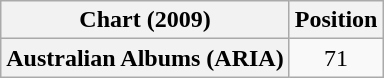<table class="wikitable plainrowheaders" style="text-align:center">
<tr>
<th scope="col">Chart (2009)</th>
<th scope="col">Position</th>
</tr>
<tr>
<th scope="row">Australian Albums (ARIA)</th>
<td>71</td>
</tr>
</table>
